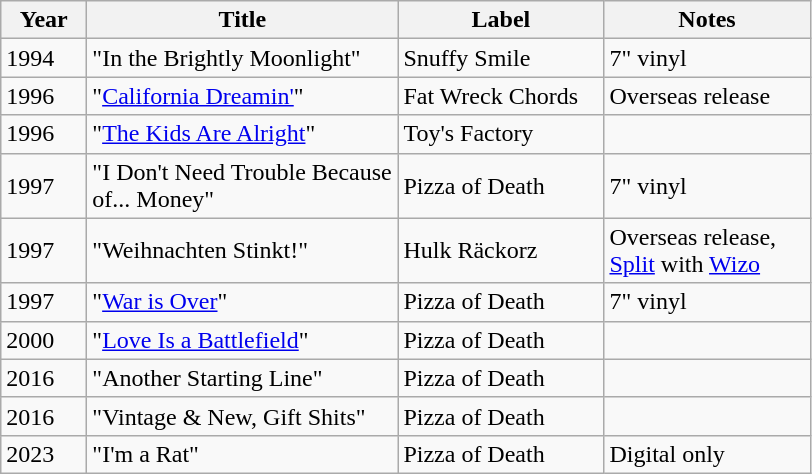<table class="wikitable">
<tr>
<th width="50">Year</th>
<th width="200">Title</th>
<th width="130">Label</th>
<th width="130">Notes</th>
</tr>
<tr>
<td>1994</td>
<td>"In the Brightly Moonlight"</td>
<td>Snuffy Smile</td>
<td>7" vinyl</td>
</tr>
<tr>
<td>1996</td>
<td>"<a href='#'>California Dreamin'</a>"</td>
<td>Fat Wreck Chords</td>
<td>Overseas release</td>
</tr>
<tr>
<td>1996</td>
<td>"<a href='#'>The Kids Are Alright</a>"</td>
<td>Toy's Factory</td>
<td></td>
</tr>
<tr>
<td>1997</td>
<td>"I Don't Need Trouble Because of... Money"</td>
<td>Pizza of Death</td>
<td>7" vinyl</td>
</tr>
<tr>
<td>1997</td>
<td>"Weihnachten Stinkt!"</td>
<td>Hulk Räckorz</td>
<td>Overseas release, <a href='#'>Split</a> with <a href='#'>Wizo</a></td>
</tr>
<tr>
<td>1997</td>
<td>"<a href='#'>War is Over</a>"</td>
<td>Pizza of Death</td>
<td>7" vinyl</td>
</tr>
<tr>
<td>2000</td>
<td>"<a href='#'>Love Is a Battlefield</a>"</td>
<td>Pizza of Death</td>
<td></td>
</tr>
<tr>
<td>2016</td>
<td>"Another Starting Line"</td>
<td>Pizza of Death</td>
<td></td>
</tr>
<tr>
<td>2016</td>
<td>"Vintage & New, Gift Shits"</td>
<td>Pizza of Death</td>
<td></td>
</tr>
<tr>
<td>2023</td>
<td>"I'm a Rat"</td>
<td>Pizza of Death</td>
<td>Digital only</td>
</tr>
</table>
